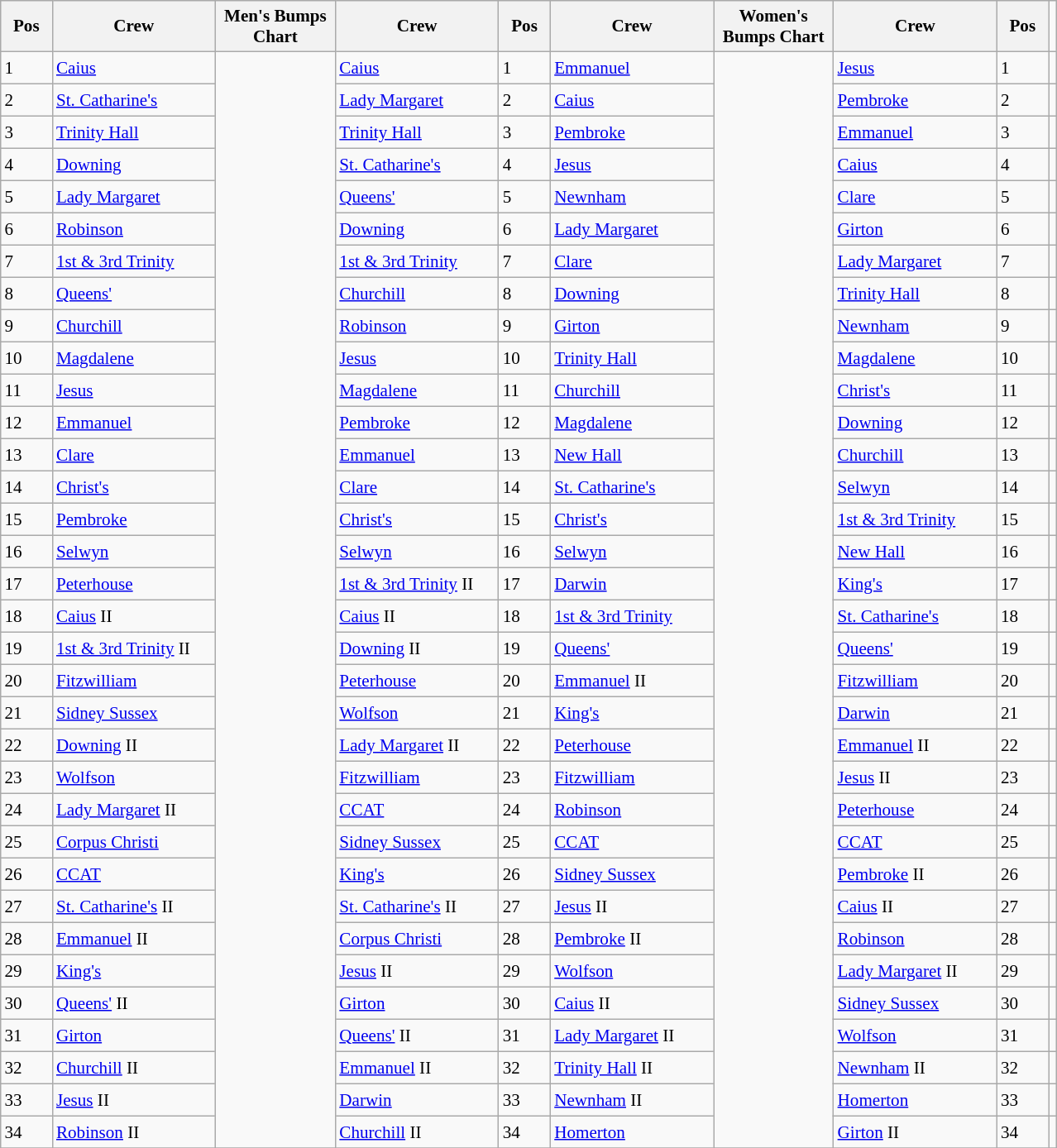<table class="wikitable" style="font-size:88%; white-space:nowrap; margin:0.5em auto">
<tr style="white-space:normal">
<th width=35>Pos</th>
<th width=125>Crew</th>
<th width=90>Men's Bumps Chart</th>
<th width=125>Crew</th>
<th width=35>Pos</th>
<th width=125>Crew</th>
<th width=90>Women's Bumps Chart</th>
<th width=125>Crew</th>
<th width=35>Pos</th>
</tr>
<tr style="height:26px">
<td>1</td>
<td><a href='#'>Caius</a></td>
<td rowspan="34"><br></td>
<td><a href='#'>Caius</a></td>
<td>1</td>
<td><a href='#'>Emmanuel</a></td>
<td rowspan="34"><br></td>
<td><a href='#'>Jesus</a></td>
<td>1</td>
<td></td>
</tr>
<tr style="height:26px">
<td>2</td>
<td><a href='#'>St. Catharine's</a></td>
<td><a href='#'>Lady Margaret</a></td>
<td>2</td>
<td><a href='#'>Caius</a></td>
<td><a href='#'>Pembroke</a></td>
<td>2</td>
<td></td>
</tr>
<tr style="height:26px">
<td>3</td>
<td><a href='#'>Trinity Hall</a></td>
<td><a href='#'>Trinity Hall</a></td>
<td>3</td>
<td><a href='#'>Pembroke</a></td>
<td><a href='#'>Emmanuel</a></td>
<td>3</td>
<td></td>
</tr>
<tr style="height:26px">
<td>4</td>
<td><a href='#'>Downing</a></td>
<td><a href='#'>St. Catharine's</a></td>
<td>4</td>
<td><a href='#'>Jesus</a></td>
<td><a href='#'>Caius</a></td>
<td>4</td>
<td></td>
</tr>
<tr style="height:26px">
<td>5</td>
<td><a href='#'>Lady Margaret</a></td>
<td><a href='#'>Queens'</a></td>
<td>5</td>
<td><a href='#'>Newnham</a></td>
<td><a href='#'>Clare</a></td>
<td>5</td>
<td></td>
</tr>
<tr style="height:26px">
<td>6</td>
<td><a href='#'>Robinson</a></td>
<td><a href='#'>Downing</a></td>
<td>6</td>
<td><a href='#'>Lady Margaret</a></td>
<td><a href='#'>Girton</a></td>
<td>6</td>
<td></td>
</tr>
<tr style="height:26px">
<td>7</td>
<td><a href='#'>1st & 3rd Trinity</a></td>
<td><a href='#'>1st & 3rd Trinity</a></td>
<td>7</td>
<td><a href='#'>Clare</a></td>
<td><a href='#'>Lady Margaret</a></td>
<td>7</td>
<td></td>
</tr>
<tr style="height:26px">
<td>8</td>
<td><a href='#'>Queens'</a></td>
<td><a href='#'>Churchill</a></td>
<td>8</td>
<td><a href='#'>Downing</a></td>
<td><a href='#'>Trinity Hall</a></td>
<td>8</td>
<td></td>
</tr>
<tr style="height:26px">
<td>9</td>
<td><a href='#'>Churchill</a></td>
<td><a href='#'>Robinson</a></td>
<td>9</td>
<td><a href='#'>Girton</a></td>
<td><a href='#'>Newnham</a></td>
<td>9</td>
<td></td>
</tr>
<tr style="height:26px">
<td>10</td>
<td><a href='#'>Magdalene</a></td>
<td><a href='#'>Jesus</a></td>
<td>10</td>
<td><a href='#'>Trinity Hall</a></td>
<td><a href='#'>Magdalene</a></td>
<td>10</td>
<td></td>
</tr>
<tr style="height:26px">
<td>11</td>
<td><a href='#'>Jesus</a></td>
<td><a href='#'>Magdalene</a></td>
<td>11</td>
<td><a href='#'>Churchill</a></td>
<td><a href='#'>Christ's</a></td>
<td>11</td>
<td></td>
</tr>
<tr style="height:26px">
<td>12</td>
<td><a href='#'>Emmanuel</a></td>
<td><a href='#'>Pembroke</a></td>
<td>12</td>
<td><a href='#'>Magdalene</a></td>
<td><a href='#'>Downing</a></td>
<td>12</td>
<td></td>
</tr>
<tr style="height:26px">
<td>13</td>
<td><a href='#'>Clare</a></td>
<td><a href='#'>Emmanuel</a></td>
<td>13</td>
<td><a href='#'>New Hall</a></td>
<td><a href='#'>Churchill</a></td>
<td>13</td>
<td></td>
</tr>
<tr style="height:26px">
<td>14</td>
<td><a href='#'>Christ's</a></td>
<td><a href='#'>Clare</a></td>
<td>14</td>
<td><a href='#'>St. Catharine's</a></td>
<td><a href='#'>Selwyn</a></td>
<td>14</td>
<td></td>
</tr>
<tr style="height:26px">
<td>15</td>
<td><a href='#'>Pembroke</a></td>
<td><a href='#'>Christ's</a></td>
<td>15</td>
<td><a href='#'>Christ's</a></td>
<td><a href='#'>1st & 3rd Trinity</a></td>
<td>15</td>
<td></td>
</tr>
<tr style="height:26px">
<td>16</td>
<td><a href='#'>Selwyn</a></td>
<td><a href='#'>Selwyn</a></td>
<td>16</td>
<td><a href='#'>Selwyn</a></td>
<td><a href='#'>New Hall</a></td>
<td>16</td>
<td></td>
</tr>
<tr style="height:26px">
<td>17</td>
<td><a href='#'>Peterhouse</a></td>
<td><a href='#'>1st & 3rd Trinity</a> II</td>
<td>17</td>
<td><a href='#'>Darwin</a></td>
<td><a href='#'>King's</a></td>
<td>17</td>
<td></td>
</tr>
<tr style="height:26px">
<td>18</td>
<td><a href='#'>Caius</a> II</td>
<td><a href='#'>Caius</a> II</td>
<td>18</td>
<td><a href='#'>1st & 3rd Trinity</a></td>
<td><a href='#'>St. Catharine's</a></td>
<td>18</td>
<td></td>
</tr>
<tr style="height:26px">
<td>19</td>
<td><a href='#'>1st & 3rd Trinity</a> II</td>
<td><a href='#'>Downing</a> II</td>
<td>19</td>
<td><a href='#'>Queens'</a></td>
<td><a href='#'>Queens'</a></td>
<td>19</td>
<td></td>
</tr>
<tr style="height:26px">
<td>20</td>
<td><a href='#'>Fitzwilliam</a></td>
<td><a href='#'>Peterhouse</a></td>
<td>20</td>
<td><a href='#'>Emmanuel</a> II</td>
<td><a href='#'>Fitzwilliam</a></td>
<td>20</td>
<td></td>
</tr>
<tr style="height:26px">
<td>21</td>
<td><a href='#'>Sidney Sussex</a></td>
<td><a href='#'>Wolfson</a></td>
<td>21</td>
<td><a href='#'>King's</a></td>
<td><a href='#'>Darwin</a></td>
<td>21</td>
<td></td>
</tr>
<tr style="height:26px">
<td>22</td>
<td><a href='#'>Downing</a> II</td>
<td><a href='#'>Lady Margaret</a> II</td>
<td>22</td>
<td><a href='#'>Peterhouse</a></td>
<td><a href='#'>Emmanuel</a> II</td>
<td>22</td>
<td></td>
</tr>
<tr style="height:26px">
<td>23</td>
<td><a href='#'>Wolfson</a></td>
<td><a href='#'>Fitzwilliam</a></td>
<td>23</td>
<td><a href='#'>Fitzwilliam</a></td>
<td><a href='#'>Jesus</a> II</td>
<td>23</td>
<td></td>
</tr>
<tr style="height:26px">
<td>24</td>
<td><a href='#'>Lady Margaret</a> II</td>
<td><a href='#'>CCAT</a></td>
<td>24</td>
<td><a href='#'>Robinson</a></td>
<td><a href='#'>Peterhouse</a></td>
<td>24</td>
<td></td>
</tr>
<tr style="height:26px">
<td>25</td>
<td><a href='#'>Corpus Christi</a></td>
<td><a href='#'>Sidney Sussex</a></td>
<td>25</td>
<td><a href='#'>CCAT</a></td>
<td><a href='#'>CCAT</a></td>
<td>25</td>
<td></td>
</tr>
<tr style="height:26px">
<td>26</td>
<td><a href='#'>CCAT</a></td>
<td><a href='#'>King's</a></td>
<td>26</td>
<td><a href='#'>Sidney Sussex</a></td>
<td><a href='#'>Pembroke</a> II</td>
<td>26</td>
<td></td>
</tr>
<tr style="height:26px">
<td>27</td>
<td><a href='#'>St. Catharine's</a> II</td>
<td><a href='#'>St. Catharine's</a> II</td>
<td>27</td>
<td><a href='#'>Jesus</a> II</td>
<td><a href='#'>Caius</a> II</td>
<td>27</td>
<td></td>
</tr>
<tr style="height:26px">
<td>28</td>
<td><a href='#'>Emmanuel</a> II</td>
<td><a href='#'>Corpus Christi</a></td>
<td>28</td>
<td><a href='#'>Pembroke</a> II</td>
<td><a href='#'>Robinson</a></td>
<td>28</td>
<td></td>
</tr>
<tr style="height:26px">
<td>29</td>
<td><a href='#'>King's</a></td>
<td><a href='#'>Jesus</a> II</td>
<td>29</td>
<td><a href='#'>Wolfson</a></td>
<td><a href='#'>Lady Margaret</a> II</td>
<td>29</td>
<td></td>
</tr>
<tr style="height:26px">
<td>30</td>
<td><a href='#'>Queens'</a> II</td>
<td><a href='#'>Girton</a></td>
<td>30</td>
<td><a href='#'>Caius</a> II</td>
<td><a href='#'>Sidney Sussex</a></td>
<td>30</td>
<td></td>
</tr>
<tr style="height:26px">
<td>31</td>
<td><a href='#'>Girton</a></td>
<td><a href='#'>Queens'</a> II</td>
<td>31</td>
<td><a href='#'>Lady Margaret</a> II</td>
<td><a href='#'>Wolfson</a></td>
<td>31</td>
<td></td>
</tr>
<tr style="height:26px">
<td>32</td>
<td><a href='#'>Churchill</a> II</td>
<td><a href='#'>Emmanuel</a> II</td>
<td>32</td>
<td><a href='#'>Trinity Hall</a> II</td>
<td><a href='#'>Newnham</a> II</td>
<td>32</td>
<td></td>
</tr>
<tr style="height:26px">
<td>33</td>
<td><a href='#'>Jesus</a> II</td>
<td><a href='#'>Darwin</a></td>
<td>33</td>
<td><a href='#'>Newnham</a> II</td>
<td><a href='#'>Homerton</a></td>
<td>33</td>
<td></td>
</tr>
<tr style="height:26px">
<td>34</td>
<td><a href='#'>Robinson</a> II</td>
<td><a href='#'>Churchill</a> II</td>
<td>34</td>
<td><a href='#'>Homerton</a></td>
<td><a href='#'>Girton</a> II</td>
<td>34</td>
<td></td>
</tr>
<tr>
</tr>
</table>
